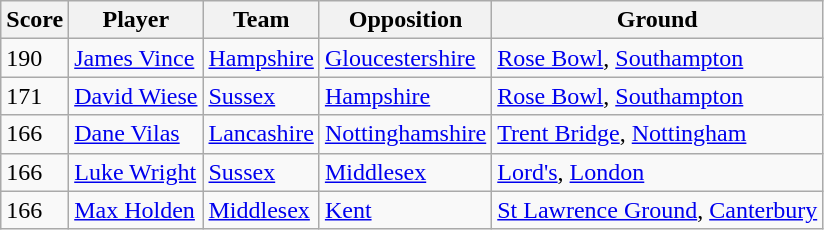<table class="wikitable">
<tr>
<th>Score</th>
<th>Player</th>
<th>Team</th>
<th>Opposition</th>
<th>Ground</th>
</tr>
<tr>
<td>190</td>
<td><a href='#'>James Vince</a></td>
<td><a href='#'>Hampshire</a></td>
<td><a href='#'>Gloucestershire</a></td>
<td><a href='#'>Rose Bowl</a>, <a href='#'>Southampton</a></td>
</tr>
<tr>
<td>171</td>
<td><a href='#'>David Wiese</a></td>
<td><a href='#'>Sussex</a></td>
<td><a href='#'>Hampshire</a></td>
<td><a href='#'>Rose Bowl</a>, <a href='#'>Southampton</a></td>
</tr>
<tr>
<td>166</td>
<td><a href='#'>Dane Vilas</a></td>
<td><a href='#'>Lancashire</a></td>
<td><a href='#'>Nottinghamshire</a></td>
<td><a href='#'>Trent Bridge</a>, <a href='#'>Nottingham</a></td>
</tr>
<tr>
<td>166</td>
<td><a href='#'>Luke Wright</a></td>
<td><a href='#'>Sussex</a></td>
<td><a href='#'>Middlesex</a></td>
<td><a href='#'>Lord's</a>, <a href='#'>London</a></td>
</tr>
<tr>
<td>166</td>
<td><a href='#'>Max Holden</a></td>
<td><a href='#'>Middlesex</a></td>
<td><a href='#'>Kent</a></td>
<td><a href='#'>St Lawrence Ground</a>, <a href='#'>Canterbury</a></td>
</tr>
</table>
